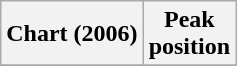<table class="wikitable plainrowheaders" style="text-align:center">
<tr>
<th scope="col">Chart (2006)</th>
<th scope="col">Peak<br>position</th>
</tr>
<tr>
</tr>
</table>
